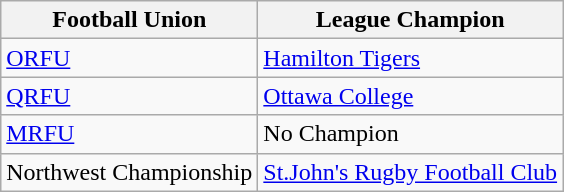<table class="wikitable">
<tr>
<th>Football Union</th>
<th>League Champion</th>
</tr>
<tr>
<td><a href='#'>ORFU</a></td>
<td><a href='#'>Hamilton Tigers</a></td>
</tr>
<tr>
<td><a href='#'>QRFU</a></td>
<td><a href='#'>Ottawa College</a></td>
</tr>
<tr>
<td><a href='#'>MRFU</a></td>
<td>No Champion</td>
</tr>
<tr>
<td>Northwest Championship</td>
<td><a href='#'>St.John's Rugby Football Club</a></td>
</tr>
</table>
